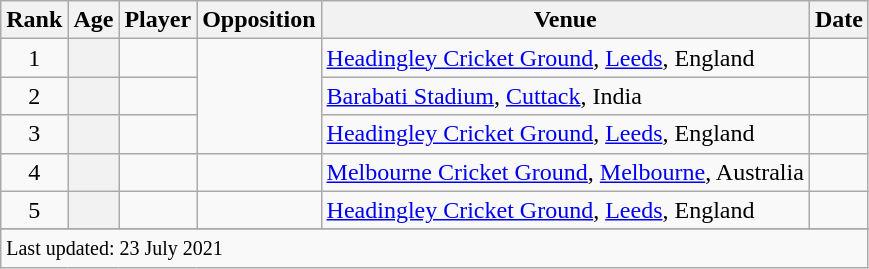<table class="wikitable sortable">
<tr>
<th scope=col>Rank</th>
<th scope=col>Age</th>
<th scope=col>Player</th>
<th scope=col>Opposition</th>
<th scope=col>Venue</th>
<th scope=col>Date</th>
</tr>
<tr>
<td align=center>1</td>
<th scope=row style=text-align:center;></th>
<td></td>
<td rowspan=3></td>
<td><a href='#'>Headingley Cricket Ground</a>, <a href='#'>Leeds</a>, England</td>
<td></td>
</tr>
<tr>
<td align=center>2</td>
<th scope=row style=text-align:center;></th>
<td></td>
<td><a href='#'>Barabati Stadium</a>, <a href='#'>Cuttack</a>, India</td>
<td></td>
</tr>
<tr>
<td align=center>3</td>
<th scope=row style=text-align:center;></th>
<td></td>
<td><a href='#'>Headingley Cricket Ground</a>, <a href='#'>Leeds</a>, England</td>
<td></td>
</tr>
<tr>
<td align=center>4</td>
<th scope=row style=text-align:center;></th>
<td></td>
<td></td>
<td><a href='#'>Melbourne Cricket Ground</a>, <a href='#'>Melbourne</a>, Australia</td>
<td></td>
</tr>
<tr>
<td align=center>5</td>
<th scope=row style=text-align:center;></th>
<td></td>
<td></td>
<td><a href='#'>Headingley Cricket Ground</a>, <a href='#'>Leeds</a>, England</td>
<td></td>
</tr>
<tr>
</tr>
<tr class=sortbottom>
<td colspan=7><small>Last updated: 23 July 2021</small></td>
</tr>
</table>
